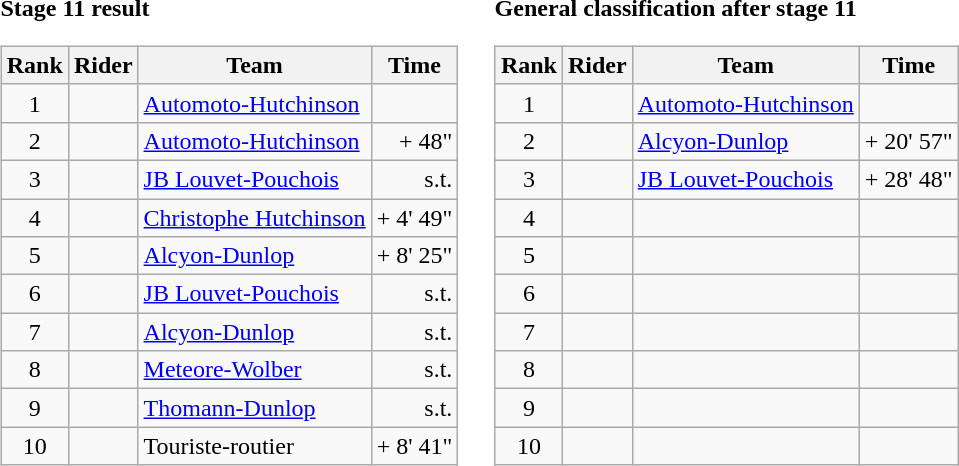<table>
<tr>
<td><strong>Stage 11 result</strong><br><table class="wikitable">
<tr>
<th scope="col">Rank</th>
<th scope="col">Rider</th>
<th scope="col">Team</th>
<th scope="col">Time</th>
</tr>
<tr>
<td style="text-align:center;">1</td>
<td></td>
<td><a href='#'>Automoto-Hutchinson</a></td>
<td style="text-align:right;"></td>
</tr>
<tr>
<td style="text-align:center;">2</td>
<td></td>
<td><a href='#'>Automoto-Hutchinson</a></td>
<td style="text-align:right;">+ 48"</td>
</tr>
<tr>
<td style="text-align:center;">3</td>
<td></td>
<td><a href='#'>JB Louvet-Pouchois</a></td>
<td style="text-align:right;">s.t.</td>
</tr>
<tr>
<td style="text-align:center;">4</td>
<td></td>
<td><a href='#'>Christophe Hutchinson</a></td>
<td style="text-align:right;">+ 4' 49"</td>
</tr>
<tr>
<td style="text-align:center;">5</td>
<td></td>
<td><a href='#'>Alcyon-Dunlop</a></td>
<td style="text-align:right;">+ 8' 25"</td>
</tr>
<tr>
<td style="text-align:center;">6</td>
<td></td>
<td><a href='#'>JB Louvet-Pouchois</a></td>
<td style="text-align:right;">s.t.</td>
</tr>
<tr>
<td style="text-align:center;">7</td>
<td></td>
<td><a href='#'>Alcyon-Dunlop</a></td>
<td style="text-align:right;">s.t.</td>
</tr>
<tr>
<td style="text-align:center;">8</td>
<td></td>
<td><a href='#'>Meteore-Wolber</a></td>
<td style="text-align:right;">s.t.</td>
</tr>
<tr>
<td style="text-align:center;">9</td>
<td></td>
<td><a href='#'>Thomann-Dunlop</a></td>
<td style="text-align:right;">s.t.</td>
</tr>
<tr>
<td style="text-align:center;">10</td>
<td></td>
<td>Touriste-routier</td>
<td style="text-align:right;">+ 8' 41"</td>
</tr>
</table>
</td>
<td></td>
<td><strong>General classification after stage 11</strong><br><table class="wikitable">
<tr>
<th scope="col">Rank</th>
<th scope="col">Rider</th>
<th scope="col">Team</th>
<th scope="col">Time</th>
</tr>
<tr>
<td style="text-align:center;">1</td>
<td></td>
<td><a href='#'>Automoto-Hutchinson</a></td>
<td style="text-align:right;"></td>
</tr>
<tr>
<td style="text-align:center;">2</td>
<td></td>
<td><a href='#'>Alcyon-Dunlop</a></td>
<td style="text-align:right;">+ 20' 57"</td>
</tr>
<tr>
<td style="text-align:center;">3</td>
<td></td>
<td><a href='#'>JB Louvet-Pouchois</a></td>
<td style="text-align:right;">+ 28' 48"</td>
</tr>
<tr>
<td style="text-align:center;">4</td>
<td></td>
<td></td>
<td></td>
</tr>
<tr>
<td style="text-align:center;">5</td>
<td></td>
<td></td>
<td></td>
</tr>
<tr>
<td style="text-align:center;">6</td>
<td></td>
<td></td>
<td></td>
</tr>
<tr>
<td style="text-align:center;">7</td>
<td></td>
<td></td>
<td></td>
</tr>
<tr>
<td style="text-align:center;">8</td>
<td></td>
<td></td>
<td></td>
</tr>
<tr>
<td style="text-align:center;">9</td>
<td></td>
<td></td>
<td></td>
</tr>
<tr>
<td style="text-align:center;">10</td>
<td></td>
<td></td>
<td></td>
</tr>
</table>
</td>
</tr>
</table>
